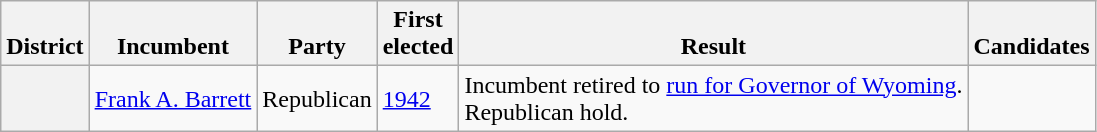<table class=wikitable>
<tr valign=bottom>
<th>District</th>
<th>Incumbent</th>
<th>Party</th>
<th>First<br>elected</th>
<th>Result</th>
<th>Candidates</th>
</tr>
<tr>
<th></th>
<td><a href='#'>Frank A. Barrett</a></td>
<td>Republican</td>
<td><a href='#'>1942</a></td>
<td>Incumbent retired to <a href='#'>run for Governor of Wyoming</a>.<br>Republican hold.</td>
<td nowrap></td>
</tr>
</table>
